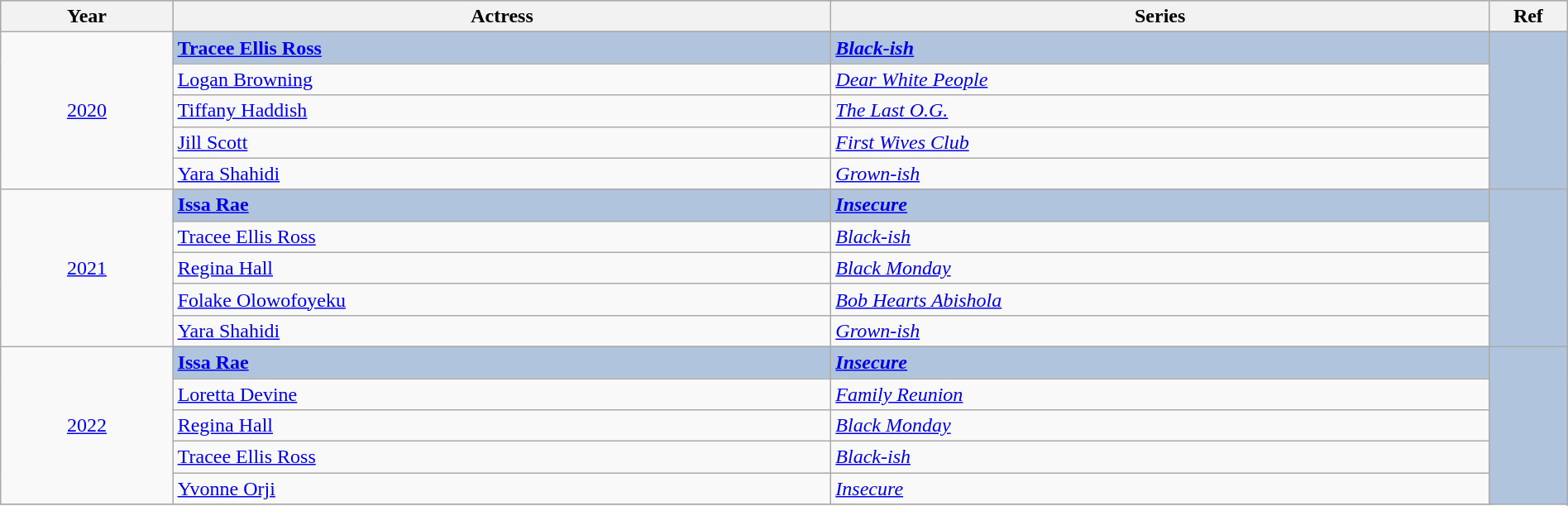<table class="wikitable" style="width:100%;">
<tr style="background:#bebebe;">
<th style="width:11%;">Year</th>
<th style="width:42%;">Actress</th>
<th style="width:42%;">Series</th>
<th style="width:5%;">Ref</th>
</tr>
<tr>
<td rowspan="6" align="center"><a href='#'>2020</a></td>
</tr>
<tr style="background:#B0C4DE">
<td><strong><a href='#'>Tracee Ellis Ross</a></strong></td>
<td><strong><em><a href='#'>Black-ish</a></em></strong></td>
<td rowspan="6" align="center"></td>
</tr>
<tr>
<td><a href='#'>Logan Browning</a></td>
<td><em><a href='#'>Dear White People</a></em></td>
</tr>
<tr>
<td><a href='#'>Tiffany Haddish</a></td>
<td><em><a href='#'>The Last O.G.</a></em></td>
</tr>
<tr>
<td><a href='#'>Jill Scott</a></td>
<td><em><a href='#'>First Wives Club</a></em></td>
</tr>
<tr>
<td><a href='#'>Yara Shahidi</a></td>
<td><em><a href='#'>Grown-ish</a></em></td>
</tr>
<tr>
<td rowspan="6" align="center"><a href='#'>2021</a></td>
</tr>
<tr style="background:#B0C4DE">
<td><strong><a href='#'>Issa Rae</a></strong></td>
<td><strong><em><a href='#'>Insecure</a></em></strong></td>
<td rowspan="6" align="center"></td>
</tr>
<tr>
<td><a href='#'>Tracee Ellis Ross</a></td>
<td><em><a href='#'>Black-ish</a></em></td>
</tr>
<tr>
<td><a href='#'>Regina Hall</a></td>
<td><em><a href='#'>Black Monday</a></em></td>
</tr>
<tr>
<td><a href='#'>Folake Olowofoyeku</a></td>
<td><em><a href='#'>Bob Hearts Abishola</a></em></td>
</tr>
<tr>
<td><a href='#'>Yara Shahidi</a></td>
<td><em><a href='#'>Grown-ish</a></em></td>
</tr>
<tr>
<td rowspan="6" align="center"><a href='#'>2022</a></td>
</tr>
<tr style="background:#B0C4DE">
<td><strong><a href='#'>Issa Rae</a></strong></td>
<td><strong><em><a href='#'>Insecure</a></em></strong></td>
<td rowspan="6" align="center"></td>
</tr>
<tr>
<td><a href='#'>Loretta Devine</a></td>
<td><em><a href='#'>Family Reunion</a></em></td>
</tr>
<tr>
<td><a href='#'>Regina Hall</a></td>
<td><em><a href='#'>Black Monday</a></em></td>
</tr>
<tr>
<td><a href='#'>Tracee Ellis Ross</a></td>
<td><em><a href='#'>Black-ish</a></em></td>
</tr>
<tr>
<td><a href='#'>Yvonne Orji</a></td>
<td><em><a href='#'>Insecure</a></em></td>
</tr>
<tr>
</tr>
</table>
